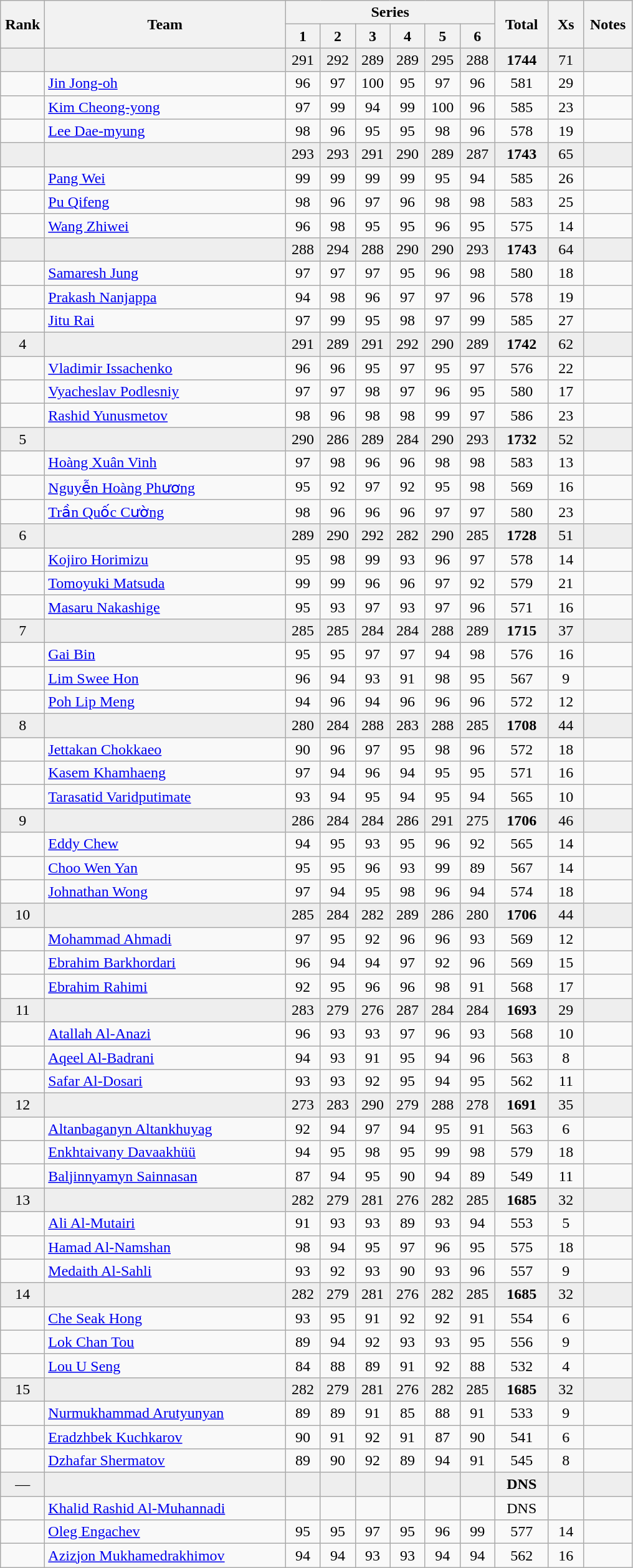<table class="wikitable" style="text-align:center">
<tr>
<th rowspan=2 width=40>Rank</th>
<th rowspan=2 width=250>Team</th>
<th colspan=6>Series</th>
<th rowspan=2 width=50>Total</th>
<th rowspan=2 width=30>Xs</th>
<th rowspan=2 width=45>Notes</th>
</tr>
<tr>
<th width=30>1</th>
<th width=30>2</th>
<th width=30>3</th>
<th width=30>4</th>
<th width=30>5</th>
<th width=30>6</th>
</tr>
<tr bgcolor=eeeeee>
<td></td>
<td align=left></td>
<td>291</td>
<td>292</td>
<td>289</td>
<td>289</td>
<td>295</td>
<td>288</td>
<td><strong>1744</strong></td>
<td>71</td>
<td></td>
</tr>
<tr>
<td></td>
<td align=left><a href='#'>Jin Jong-oh</a></td>
<td>96</td>
<td>97</td>
<td>100</td>
<td>95</td>
<td>97</td>
<td>96</td>
<td>581</td>
<td>29</td>
<td></td>
</tr>
<tr>
<td></td>
<td align=left><a href='#'>Kim Cheong-yong</a></td>
<td>97</td>
<td>99</td>
<td>94</td>
<td>99</td>
<td>100</td>
<td>96</td>
<td>585</td>
<td>23</td>
<td></td>
</tr>
<tr>
<td></td>
<td align=left><a href='#'>Lee Dae-myung</a></td>
<td>98</td>
<td>96</td>
<td>95</td>
<td>95</td>
<td>98</td>
<td>96</td>
<td>578</td>
<td>19</td>
<td></td>
</tr>
<tr bgcolor=eeeeee>
<td></td>
<td align=left></td>
<td>293</td>
<td>293</td>
<td>291</td>
<td>290</td>
<td>289</td>
<td>287</td>
<td><strong>1743</strong></td>
<td>65</td>
<td></td>
</tr>
<tr>
<td></td>
<td align=left><a href='#'>Pang Wei</a></td>
<td>99</td>
<td>99</td>
<td>99</td>
<td>99</td>
<td>95</td>
<td>94</td>
<td>585</td>
<td>26</td>
<td></td>
</tr>
<tr>
<td></td>
<td align=left><a href='#'>Pu Qifeng</a></td>
<td>98</td>
<td>96</td>
<td>97</td>
<td>96</td>
<td>98</td>
<td>98</td>
<td>583</td>
<td>25</td>
<td></td>
</tr>
<tr>
<td></td>
<td align=left><a href='#'>Wang Zhiwei</a></td>
<td>96</td>
<td>98</td>
<td>95</td>
<td>95</td>
<td>96</td>
<td>95</td>
<td>575</td>
<td>14</td>
<td></td>
</tr>
<tr bgcolor=eeeeee>
<td></td>
<td align=left></td>
<td>288</td>
<td>294</td>
<td>288</td>
<td>290</td>
<td>290</td>
<td>293</td>
<td><strong>1743</strong></td>
<td>64</td>
<td></td>
</tr>
<tr>
<td></td>
<td align=left><a href='#'>Samaresh Jung</a></td>
<td>97</td>
<td>97</td>
<td>97</td>
<td>95</td>
<td>96</td>
<td>98</td>
<td>580</td>
<td>18</td>
<td></td>
</tr>
<tr>
<td></td>
<td align=left><a href='#'>Prakash Nanjappa</a></td>
<td>94</td>
<td>98</td>
<td>96</td>
<td>97</td>
<td>97</td>
<td>96</td>
<td>578</td>
<td>19</td>
<td></td>
</tr>
<tr>
<td></td>
<td align=left><a href='#'>Jitu Rai</a></td>
<td>97</td>
<td>99</td>
<td>95</td>
<td>98</td>
<td>97</td>
<td>99</td>
<td>585</td>
<td>27</td>
<td></td>
</tr>
<tr bgcolor=eeeeee>
<td>4</td>
<td align=left></td>
<td>291</td>
<td>289</td>
<td>291</td>
<td>292</td>
<td>290</td>
<td>289</td>
<td><strong>1742</strong></td>
<td>62</td>
<td></td>
</tr>
<tr>
<td></td>
<td align=left><a href='#'>Vladimir Issachenko</a></td>
<td>96</td>
<td>96</td>
<td>95</td>
<td>97</td>
<td>95</td>
<td>97</td>
<td>576</td>
<td>22</td>
<td></td>
</tr>
<tr>
<td></td>
<td align=left><a href='#'>Vyacheslav Podlesniy</a></td>
<td>97</td>
<td>97</td>
<td>98</td>
<td>97</td>
<td>96</td>
<td>95</td>
<td>580</td>
<td>17</td>
<td></td>
</tr>
<tr>
<td></td>
<td align=left><a href='#'>Rashid Yunusmetov</a></td>
<td>98</td>
<td>96</td>
<td>98</td>
<td>98</td>
<td>99</td>
<td>97</td>
<td>586</td>
<td>23</td>
<td></td>
</tr>
<tr bgcolor=eeeeee>
<td>5</td>
<td align=left></td>
<td>290</td>
<td>286</td>
<td>289</td>
<td>284</td>
<td>290</td>
<td>293</td>
<td><strong>1732</strong></td>
<td>52</td>
<td></td>
</tr>
<tr>
<td></td>
<td align=left><a href='#'>Hoàng Xuân Vinh</a></td>
<td>97</td>
<td>98</td>
<td>96</td>
<td>96</td>
<td>98</td>
<td>98</td>
<td>583</td>
<td>13</td>
<td></td>
</tr>
<tr>
<td></td>
<td align=left><a href='#'>Nguyễn Hoàng Phương</a></td>
<td>95</td>
<td>92</td>
<td>97</td>
<td>92</td>
<td>95</td>
<td>98</td>
<td>569</td>
<td>16</td>
<td></td>
</tr>
<tr>
<td></td>
<td align=left><a href='#'>Trần Quốc Cường</a></td>
<td>98</td>
<td>96</td>
<td>96</td>
<td>96</td>
<td>97</td>
<td>97</td>
<td>580</td>
<td>23</td>
<td></td>
</tr>
<tr bgcolor=eeeeee>
<td>6</td>
<td align=left></td>
<td>289</td>
<td>290</td>
<td>292</td>
<td>282</td>
<td>290</td>
<td>285</td>
<td><strong>1728</strong></td>
<td>51</td>
<td></td>
</tr>
<tr>
<td></td>
<td align=left><a href='#'>Kojiro Horimizu</a></td>
<td>95</td>
<td>98</td>
<td>99</td>
<td>93</td>
<td>96</td>
<td>97</td>
<td>578</td>
<td>14</td>
<td></td>
</tr>
<tr>
<td></td>
<td align=left><a href='#'>Tomoyuki Matsuda</a></td>
<td>99</td>
<td>99</td>
<td>96</td>
<td>96</td>
<td>97</td>
<td>92</td>
<td>579</td>
<td>21</td>
<td></td>
</tr>
<tr>
<td></td>
<td align=left><a href='#'>Masaru Nakashige</a></td>
<td>95</td>
<td>93</td>
<td>97</td>
<td>93</td>
<td>97</td>
<td>96</td>
<td>571</td>
<td>16</td>
<td></td>
</tr>
<tr bgcolor=eeeeee>
<td>7</td>
<td align=left></td>
<td>285</td>
<td>285</td>
<td>284</td>
<td>284</td>
<td>288</td>
<td>289</td>
<td><strong>1715</strong></td>
<td>37</td>
<td></td>
</tr>
<tr>
<td></td>
<td align=left><a href='#'>Gai Bin</a></td>
<td>95</td>
<td>95</td>
<td>97</td>
<td>97</td>
<td>94</td>
<td>98</td>
<td>576</td>
<td>16</td>
<td></td>
</tr>
<tr>
<td></td>
<td align=left><a href='#'>Lim Swee Hon</a></td>
<td>96</td>
<td>94</td>
<td>93</td>
<td>91</td>
<td>98</td>
<td>95</td>
<td>567</td>
<td>9</td>
<td></td>
</tr>
<tr>
<td></td>
<td align=left><a href='#'>Poh Lip Meng</a></td>
<td>94</td>
<td>96</td>
<td>94</td>
<td>96</td>
<td>96</td>
<td>96</td>
<td>572</td>
<td>12</td>
<td></td>
</tr>
<tr bgcolor=eeeeee>
<td>8</td>
<td align=left></td>
<td>280</td>
<td>284</td>
<td>288</td>
<td>283</td>
<td>288</td>
<td>285</td>
<td><strong>1708</strong></td>
<td>44</td>
<td></td>
</tr>
<tr>
<td></td>
<td align=left><a href='#'>Jettakan Chokkaeo</a></td>
<td>90</td>
<td>96</td>
<td>97</td>
<td>95</td>
<td>98</td>
<td>96</td>
<td>572</td>
<td>18</td>
<td></td>
</tr>
<tr>
<td></td>
<td align=left><a href='#'>Kasem Khamhaeng</a></td>
<td>97</td>
<td>94</td>
<td>96</td>
<td>94</td>
<td>95</td>
<td>95</td>
<td>571</td>
<td>16</td>
<td></td>
</tr>
<tr>
<td></td>
<td align=left><a href='#'>Tarasatid Varidputimate</a></td>
<td>93</td>
<td>94</td>
<td>95</td>
<td>94</td>
<td>95</td>
<td>94</td>
<td>565</td>
<td>10</td>
<td></td>
</tr>
<tr bgcolor=eeeeee>
<td>9</td>
<td align=left></td>
<td>286</td>
<td>284</td>
<td>284</td>
<td>286</td>
<td>291</td>
<td>275</td>
<td><strong>1706</strong></td>
<td>46</td>
<td></td>
</tr>
<tr>
<td></td>
<td align=left><a href='#'>Eddy Chew</a></td>
<td>94</td>
<td>95</td>
<td>93</td>
<td>95</td>
<td>96</td>
<td>92</td>
<td>565</td>
<td>14</td>
<td></td>
</tr>
<tr>
<td></td>
<td align=left><a href='#'>Choo Wen Yan</a></td>
<td>95</td>
<td>95</td>
<td>96</td>
<td>93</td>
<td>99</td>
<td>89</td>
<td>567</td>
<td>14</td>
<td></td>
</tr>
<tr>
<td></td>
<td align=left><a href='#'>Johnathan Wong</a></td>
<td>97</td>
<td>94</td>
<td>95</td>
<td>98</td>
<td>96</td>
<td>94</td>
<td>574</td>
<td>18</td>
<td></td>
</tr>
<tr bgcolor=eeeeee>
<td>10</td>
<td align=left></td>
<td>285</td>
<td>284</td>
<td>282</td>
<td>289</td>
<td>286</td>
<td>280</td>
<td><strong>1706</strong></td>
<td>44</td>
<td></td>
</tr>
<tr>
<td></td>
<td align=left><a href='#'>Mohammad Ahmadi</a></td>
<td>97</td>
<td>95</td>
<td>92</td>
<td>96</td>
<td>96</td>
<td>93</td>
<td>569</td>
<td>12</td>
<td></td>
</tr>
<tr>
<td></td>
<td align=left><a href='#'>Ebrahim Barkhordari</a></td>
<td>96</td>
<td>94</td>
<td>94</td>
<td>97</td>
<td>92</td>
<td>96</td>
<td>569</td>
<td>15</td>
<td></td>
</tr>
<tr>
<td></td>
<td align=left><a href='#'>Ebrahim Rahimi</a></td>
<td>92</td>
<td>95</td>
<td>96</td>
<td>96</td>
<td>98</td>
<td>91</td>
<td>568</td>
<td>17</td>
<td></td>
</tr>
<tr bgcolor=eeeeee>
<td>11</td>
<td align=left></td>
<td>283</td>
<td>279</td>
<td>276</td>
<td>287</td>
<td>284</td>
<td>284</td>
<td><strong>1693</strong></td>
<td>29</td>
<td></td>
</tr>
<tr>
<td></td>
<td align=left><a href='#'>Atallah Al-Anazi</a></td>
<td>96</td>
<td>93</td>
<td>93</td>
<td>97</td>
<td>96</td>
<td>93</td>
<td>568</td>
<td>10</td>
<td></td>
</tr>
<tr>
<td></td>
<td align=left><a href='#'>Aqeel Al-Badrani</a></td>
<td>94</td>
<td>93</td>
<td>91</td>
<td>95</td>
<td>94</td>
<td>96</td>
<td>563</td>
<td>8</td>
<td></td>
</tr>
<tr>
<td></td>
<td align=left><a href='#'>Safar Al-Dosari</a></td>
<td>93</td>
<td>93</td>
<td>92</td>
<td>95</td>
<td>94</td>
<td>95</td>
<td>562</td>
<td>11</td>
<td></td>
</tr>
<tr bgcolor=eeeeee>
<td>12</td>
<td align=left></td>
<td>273</td>
<td>283</td>
<td>290</td>
<td>279</td>
<td>288</td>
<td>278</td>
<td><strong>1691</strong></td>
<td>35</td>
<td></td>
</tr>
<tr>
<td></td>
<td align=left><a href='#'>Altanbaganyn Altankhuyag</a></td>
<td>92</td>
<td>94</td>
<td>97</td>
<td>94</td>
<td>95</td>
<td>91</td>
<td>563</td>
<td>6</td>
<td></td>
</tr>
<tr>
<td></td>
<td align=left><a href='#'>Enkhtaivany Davaakhüü</a></td>
<td>94</td>
<td>95</td>
<td>98</td>
<td>95</td>
<td>99</td>
<td>98</td>
<td>579</td>
<td>18</td>
<td></td>
</tr>
<tr>
<td></td>
<td align=left><a href='#'>Baljinnyamyn Sainnasan</a></td>
<td>87</td>
<td>94</td>
<td>95</td>
<td>90</td>
<td>94</td>
<td>89</td>
<td>549</td>
<td>11</td>
<td></td>
</tr>
<tr bgcolor=eeeeee>
<td>13</td>
<td align=left></td>
<td>282</td>
<td>279</td>
<td>281</td>
<td>276</td>
<td>282</td>
<td>285</td>
<td><strong>1685</strong></td>
<td>32</td>
<td></td>
</tr>
<tr>
<td></td>
<td align=left><a href='#'>Ali Al-Mutairi</a></td>
<td>91</td>
<td>93</td>
<td>93</td>
<td>89</td>
<td>93</td>
<td>94</td>
<td>553</td>
<td>5</td>
<td></td>
</tr>
<tr>
<td></td>
<td align=left><a href='#'>Hamad Al-Namshan</a></td>
<td>98</td>
<td>94</td>
<td>95</td>
<td>97</td>
<td>96</td>
<td>95</td>
<td>575</td>
<td>18</td>
<td></td>
</tr>
<tr>
<td></td>
<td align=left><a href='#'>Medaith Al-Sahli</a></td>
<td>93</td>
<td>92</td>
<td>93</td>
<td>90</td>
<td>93</td>
<td>96</td>
<td>557</td>
<td>9</td>
<td></td>
</tr>
<tr bgcolor=eeeeee>
<td>14</td>
<td align=left></td>
<td>282</td>
<td>279</td>
<td>281</td>
<td>276</td>
<td>282</td>
<td>285</td>
<td><strong>1685</strong></td>
<td>32</td>
<td></td>
</tr>
<tr>
<td></td>
<td align=left><a href='#'>Che Seak Hong</a></td>
<td>93</td>
<td>95</td>
<td>91</td>
<td>92</td>
<td>92</td>
<td>91</td>
<td>554</td>
<td>6</td>
<td></td>
</tr>
<tr>
<td></td>
<td align=left><a href='#'>Lok Chan Tou</a></td>
<td>89</td>
<td>94</td>
<td>92</td>
<td>93</td>
<td>93</td>
<td>95</td>
<td>556</td>
<td>9</td>
<td></td>
</tr>
<tr>
<td></td>
<td align=left><a href='#'>Lou U Seng</a></td>
<td>84</td>
<td>88</td>
<td>89</td>
<td>91</td>
<td>92</td>
<td>88</td>
<td>532</td>
<td>4</td>
<td></td>
</tr>
<tr bgcolor=eeeeee>
<td>15</td>
<td align=left></td>
<td>282</td>
<td>279</td>
<td>281</td>
<td>276</td>
<td>282</td>
<td>285</td>
<td><strong>1685</strong></td>
<td>32</td>
<td></td>
</tr>
<tr>
<td></td>
<td align=left><a href='#'>Nurmukhammad Arutyunyan</a></td>
<td>89</td>
<td>89</td>
<td>91</td>
<td>85</td>
<td>88</td>
<td>91</td>
<td>533</td>
<td>9</td>
<td></td>
</tr>
<tr>
<td></td>
<td align=left><a href='#'>Eradzhbek Kuchkarov</a></td>
<td>90</td>
<td>91</td>
<td>92</td>
<td>91</td>
<td>87</td>
<td>90</td>
<td>541</td>
<td>6</td>
<td></td>
</tr>
<tr>
<td></td>
<td align=left><a href='#'>Dzhafar Shermatov</a></td>
<td>89</td>
<td>90</td>
<td>92</td>
<td>89</td>
<td>94</td>
<td>91</td>
<td>545</td>
<td>8</td>
<td></td>
</tr>
<tr bgcolor=eeeeee>
<td>—</td>
<td align=left></td>
<td></td>
<td></td>
<td></td>
<td></td>
<td></td>
<td></td>
<td><strong>DNS</strong></td>
<td></td>
<td></td>
</tr>
<tr>
<td></td>
<td align=left><a href='#'>Khalid Rashid Al-Muhannadi</a></td>
<td></td>
<td></td>
<td></td>
<td></td>
<td></td>
<td></td>
<td>DNS</td>
<td></td>
<td></td>
</tr>
<tr>
<td></td>
<td align=left><a href='#'>Oleg Engachev</a></td>
<td>95</td>
<td>95</td>
<td>97</td>
<td>95</td>
<td>96</td>
<td>99</td>
<td>577</td>
<td>14</td>
<td></td>
</tr>
<tr>
<td></td>
<td align=left><a href='#'>Azizjon Mukhamedrakhimov</a></td>
<td>94</td>
<td>94</td>
<td>93</td>
<td>93</td>
<td>94</td>
<td>94</td>
<td>562</td>
<td>16</td>
<td></td>
</tr>
</table>
